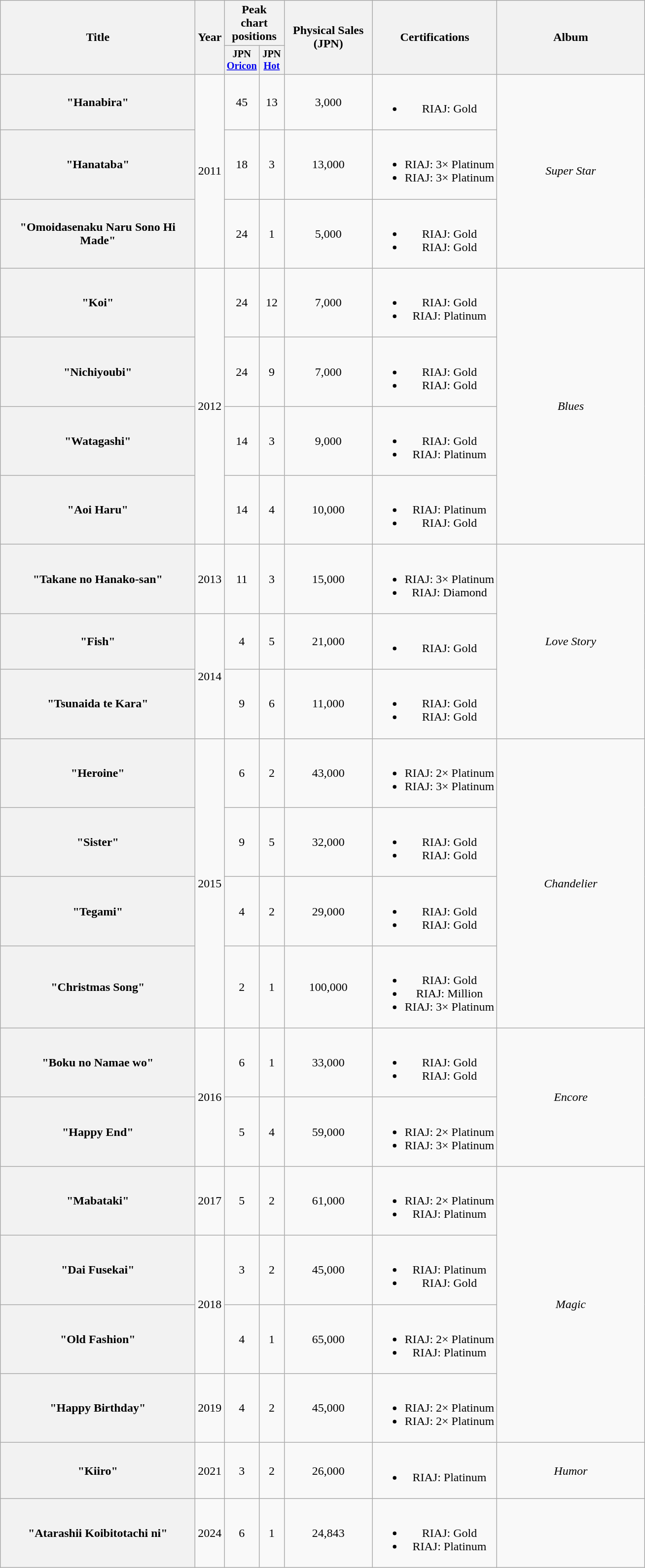<table class="wikitable plainrowheaders" style="text-align:center;">
<tr>
<th scope="col" rowspan="2" style="width:16em;">Title</th>
<th scope="col" rowspan="2">Year</th>
<th scope="col" colspan="2">Peak chart positions</th>
<th scope="col" rowspan="2" style="width:7em;">Physical Sales (JPN)</th>
<th rowspan="2" scope="col">Certifications</th>
<th rowspan="2" scope="col" style="width:12em;">Album</th>
</tr>
<tr>
<th style="width:2em;font-size:85%">JPN <a href='#'>Oricon</a><br></th>
<th style="width:2em;font-size:85%">JPN <a href='#'>Hot</a><br></th>
</tr>
<tr>
<th scope="row">"Hanabira"</th>
<td rowspan="3">2011</td>
<td>45</td>
<td>13</td>
<td>3,000</td>
<td><br><ul><li>RIAJ: Gold </li></ul></td>
<td rowspan="3" scope="row"><em>Super Star</em></td>
</tr>
<tr>
<th scope="row">"Hanataba"</th>
<td>18</td>
<td>3</td>
<td>13,000</td>
<td><br><ul><li>RIAJ: 3× Platinum </li><li>RIAJ: 3× Platinum </li></ul></td>
</tr>
<tr>
<th scope="row">"Omoidasenaku Naru Sono Hi Made"</th>
<td>24</td>
<td>1</td>
<td>5,000</td>
<td><br><ul><li>RIAJ: Gold </li><li>RIAJ: Gold </li></ul></td>
</tr>
<tr>
<th scope="row">"Koi"</th>
<td rowspan="4">2012</td>
<td>24</td>
<td>12</td>
<td>7,000</td>
<td><br><ul><li>RIAJ: Gold </li><li>RIAJ: Platinum </li></ul></td>
<td rowspan="4"><em>Blues</em></td>
</tr>
<tr>
<th scope="row">"Nichiyoubi"</th>
<td>24</td>
<td>9</td>
<td>7,000</td>
<td><br><ul><li>RIAJ: Gold </li><li>RIAJ: Gold </li></ul></td>
</tr>
<tr>
<th scope="row">"Watagashi"</th>
<td>14</td>
<td>3</td>
<td>9,000</td>
<td><br><ul><li>RIAJ: Gold </li><li>RIAJ: Platinum </li></ul></td>
</tr>
<tr>
<th scope="row">"Aoi Haru"</th>
<td>14</td>
<td>4</td>
<td>10,000</td>
<td><br><ul><li>RIAJ: Platinum </li><li>RIAJ: Gold </li></ul></td>
</tr>
<tr>
<th scope="row">"Takane no Hanako-san"</th>
<td>2013</td>
<td>11</td>
<td>3</td>
<td>15,000</td>
<td><br><ul><li>RIAJ: 3× Platinum </li><li>RIAJ: Diamond </li></ul></td>
<td rowspan="3"><em>Love Story</em></td>
</tr>
<tr>
<th scope="row">"Fish"</th>
<td rowspan="2">2014</td>
<td>4</td>
<td>5</td>
<td>21,000</td>
<td><br><ul><li>RIAJ: Gold </li></ul></td>
</tr>
<tr>
<th scope="row">"Tsunaida te Kara"</th>
<td>9</td>
<td>6</td>
<td>11,000</td>
<td><br><ul><li>RIAJ: Gold </li><li>RIAJ: Gold </li></ul></td>
</tr>
<tr>
<th scope="row">"Heroine"</th>
<td rowspan="4">2015</td>
<td>6</td>
<td>2</td>
<td>43,000</td>
<td><br><ul><li>RIAJ: 2× Platinum </li><li>RIAJ: 3× Platinum </li></ul></td>
<td rowspan="4"><em>Chandelier</em></td>
</tr>
<tr>
<th scope="row">"Sister"</th>
<td>9</td>
<td>5</td>
<td>32,000</td>
<td><br><ul><li>RIAJ: Gold </li><li>RIAJ: Gold </li></ul></td>
</tr>
<tr>
<th scope="row">"Tegami"</th>
<td>4</td>
<td>2</td>
<td>29,000</td>
<td><br><ul><li>RIAJ: Gold </li><li>RIAJ: Gold </li></ul></td>
</tr>
<tr>
<th scope="row">"Christmas Song"</th>
<td>2</td>
<td>1</td>
<td>100,000</td>
<td><br><ul><li>RIAJ: Gold </li><li>RIAJ: Million </li><li>RIAJ: 3× Platinum </li></ul></td>
</tr>
<tr>
<th scope="row">"Boku no Namae wo"</th>
<td rowspan="2">2016</td>
<td>6</td>
<td>1</td>
<td>33,000</td>
<td><br><ul><li>RIAJ: Gold </li><li>RIAJ: Gold </li></ul></td>
<td rowspan="2"><em>Encore</em></td>
</tr>
<tr>
<th scope="row">"Happy End"</th>
<td>5</td>
<td>4</td>
<td>59,000</td>
<td><br><ul><li>RIAJ: 2× Platinum </li><li>RIAJ: 3× Platinum </li></ul></td>
</tr>
<tr>
<th scope="row">"Mabataki"</th>
<td>2017</td>
<td>5</td>
<td>2</td>
<td>61,000</td>
<td><br><ul><li>RIAJ: 2× Platinum </li><li>RIAJ: Platinum </li></ul></td>
<td rowspan="4"><em>Magic</em></td>
</tr>
<tr>
<th scope="row">"Dai Fusekai"</th>
<td rowspan="2">2018</td>
<td>3</td>
<td>2</td>
<td>45,000</td>
<td><br><ul><li>RIAJ: Platinum </li><li>RIAJ: Gold </li></ul></td>
</tr>
<tr>
<th scope="row">"Old Fashion"</th>
<td>4</td>
<td>1</td>
<td>65,000</td>
<td><br><ul><li>RIAJ: 2× Platinum </li><li>RIAJ: Platinum </li></ul></td>
</tr>
<tr>
<th scope="row">"Happy Birthday"</th>
<td>2019</td>
<td>4</td>
<td>2</td>
<td>45,000</td>
<td><br><ul><li>RIAJ: 2× Platinum </li><li>RIAJ: 2× Platinum </li></ul></td>
</tr>
<tr>
<th scope="row">"Kiiro"</th>
<td>2021</td>
<td>3</td>
<td>2</td>
<td>26,000</td>
<td><br><ul><li>RIAJ: Platinum </li></ul></td>
<td><em>Humor</em></td>
</tr>
<tr>
<th scope="row">"Atarashii Koibitotachi ni"</th>
<td>2024</td>
<td>6</td>
<td>1</td>
<td>24,843</td>
<td><br><ul><li>RIAJ: Gold </li><li>RIAJ: Platinum </li></ul></td>
<td></td>
</tr>
</table>
